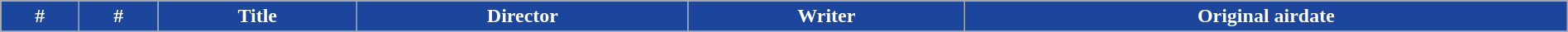<table class="wikitable plainrowheaders" style="width:100%;">
<tr>
<th style="background-color: #1b469b; color:white">#</th>
<th style="background-color: #1b469b; color:white">#</th>
<th style="background: #1b469b; color:white">Title</th>
<th style="background: #1b469b; color:white">Director</th>
<th style="background: #1b469b; color:white">Writer</th>
<th style="background: #1b469b; color:white">Original airdate</th>
</tr>
<tr>
</tr>
</table>
